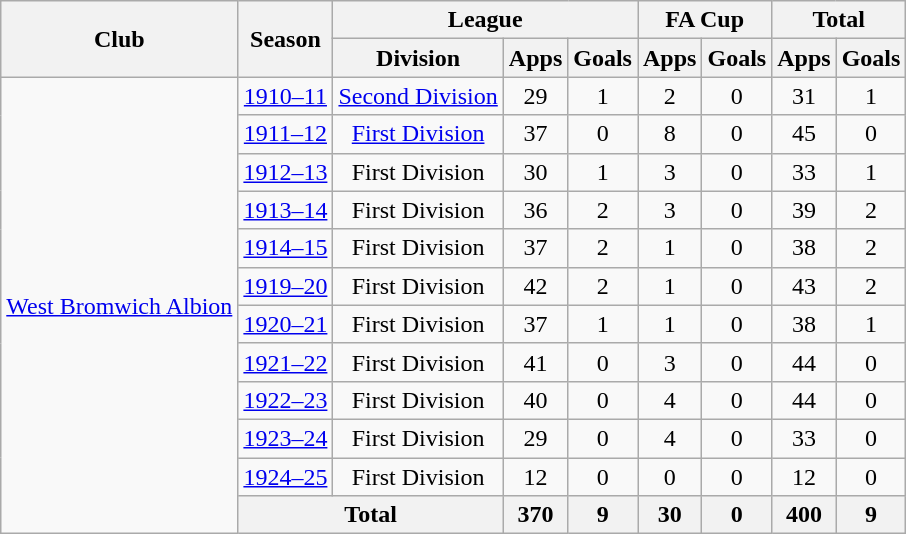<table class="wikitable" style="text-align: center;">
<tr>
<th rowspan="2">Club</th>
<th rowspan="2">Season</th>
<th colspan="3">League</th>
<th colspan="2">FA Cup</th>
<th colspan="2">Total</th>
</tr>
<tr>
<th>Division</th>
<th>Apps</th>
<th>Goals</th>
<th>Apps</th>
<th>Goals</th>
<th>Apps</th>
<th>Goals</th>
</tr>
<tr>
<td rowspan="12"><a href='#'>West Bromwich Albion</a></td>
<td><a href='#'>1910–11</a></td>
<td><a href='#'>Second Division</a></td>
<td>29</td>
<td>1</td>
<td>2</td>
<td>0</td>
<td>31</td>
<td>1</td>
</tr>
<tr>
<td><a href='#'>1911–12</a></td>
<td><a href='#'>First Division</a></td>
<td>37</td>
<td>0</td>
<td>8</td>
<td>0</td>
<td>45</td>
<td>0</td>
</tr>
<tr>
<td><a href='#'>1912–13</a></td>
<td>First Division</td>
<td>30</td>
<td>1</td>
<td>3</td>
<td>0</td>
<td>33</td>
<td>1</td>
</tr>
<tr>
<td><a href='#'>1913–14</a></td>
<td>First Division</td>
<td>36</td>
<td>2</td>
<td>3</td>
<td>0</td>
<td>39</td>
<td>2</td>
</tr>
<tr>
<td><a href='#'>1914–15</a></td>
<td>First Division</td>
<td>37</td>
<td>2</td>
<td>1</td>
<td>0</td>
<td>38</td>
<td>2</td>
</tr>
<tr>
<td><a href='#'>1919–20</a></td>
<td>First Division</td>
<td>42</td>
<td>2</td>
<td>1</td>
<td>0</td>
<td>43</td>
<td>2</td>
</tr>
<tr>
<td><a href='#'>1920–21</a></td>
<td>First Division</td>
<td>37</td>
<td>1</td>
<td>1</td>
<td>0</td>
<td>38</td>
<td>1</td>
</tr>
<tr>
<td><a href='#'>1921–22</a></td>
<td>First Division</td>
<td>41</td>
<td>0</td>
<td>3</td>
<td>0</td>
<td>44</td>
<td>0</td>
</tr>
<tr>
<td><a href='#'>1922–23</a></td>
<td>First Division</td>
<td>40</td>
<td>0</td>
<td>4</td>
<td>0</td>
<td>44</td>
<td>0</td>
</tr>
<tr>
<td><a href='#'>1923–24</a></td>
<td>First Division</td>
<td>29</td>
<td>0</td>
<td>4</td>
<td>0</td>
<td>33</td>
<td>0</td>
</tr>
<tr>
<td><a href='#'>1924–25</a></td>
<td>First Division</td>
<td>12</td>
<td>0</td>
<td>0</td>
<td>0</td>
<td>12</td>
<td>0</td>
</tr>
<tr>
<th colspan="2">Total</th>
<th>370</th>
<th>9</th>
<th>30</th>
<th>0</th>
<th>400</th>
<th>9</th>
</tr>
</table>
